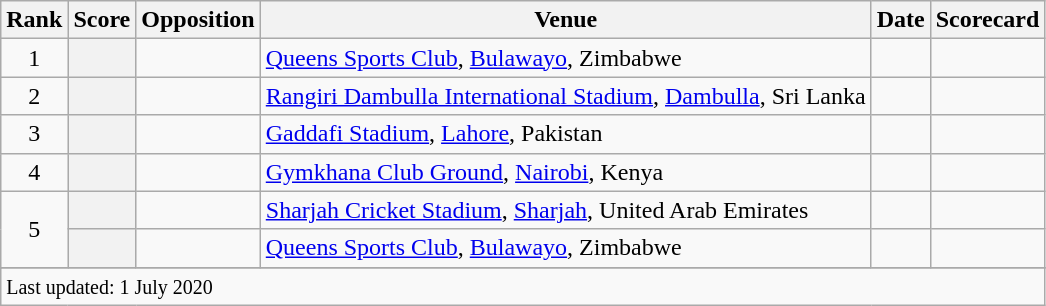<table class="wikitable plainrowheaders sortable">
<tr>
<th scope=col>Rank</th>
<th scope=col>Score</th>
<th scope=col>Opposition</th>
<th scope=col>Venue</th>
<th scope=col>Date</th>
<th scope=col>Scorecard</th>
</tr>
<tr>
<td align=center>1</td>
<th scope=row style=text-align:center;></th>
<td></td>
<td><a href='#'>Queens Sports Club</a>, <a href='#'>Bulawayo</a>, Zimbabwe</td>
<td></td>
<td></td>
</tr>
<tr>
<td align=center>2</td>
<th scope=row style=text-align:center;></th>
<td></td>
<td><a href='#'>Rangiri Dambulla International Stadium</a>, <a href='#'>Dambulla</a>, Sri Lanka</td>
<td></td>
<td></td>
</tr>
<tr>
<td align=center>3</td>
<th scope=row style=text-align:center;></th>
<td></td>
<td><a href='#'>Gaddafi Stadium</a>, <a href='#'>Lahore</a>, Pakistan</td>
<td></td>
<td></td>
</tr>
<tr>
<td align=center>4</td>
<th scope=row style=text-align:center;></th>
<td></td>
<td><a href='#'>Gymkhana Club Ground</a>, <a href='#'>Nairobi</a>, Kenya</td>
<td></td>
<td></td>
</tr>
<tr>
<td align=center rowspan=2>5</td>
<th scope=row style=text-align:center;></th>
<td></td>
<td><a href='#'>Sharjah Cricket Stadium</a>, <a href='#'>Sharjah</a>, United Arab Emirates</td>
<td></td>
<td></td>
</tr>
<tr>
<th scope=row style=text-align:center;></th>
<td></td>
<td><a href='#'>Queens Sports Club</a>, <a href='#'>Bulawayo</a>, Zimbabwe</td>
<td></td>
<td></td>
</tr>
<tr>
</tr>
<tr class=sortbottom>
<td colspan=6><small>Last updated: 1 July 2020</small></td>
</tr>
</table>
